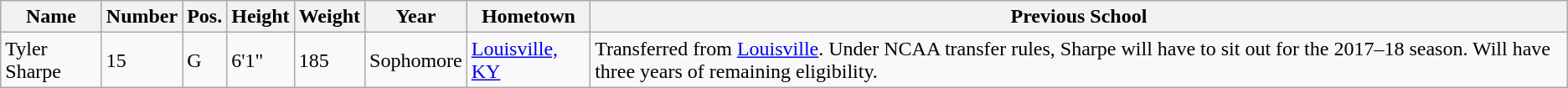<table class="wikitable sortable" border="1">
<tr>
<th>Name</th>
<th>Number</th>
<th>Pos.</th>
<th>Height</th>
<th>Weight</th>
<th>Year</th>
<th>Hometown</th>
<th class="unsortable">Previous School</th>
</tr>
<tr>
<td>Tyler Sharpe</td>
<td>15</td>
<td>G</td>
<td>6'1"</td>
<td>185</td>
<td>Sophomore</td>
<td><a href='#'>Louisville, KY</a></td>
<td>Transferred from <a href='#'>Louisville</a>. Under NCAA transfer rules, Sharpe will have to sit out for the 2017–18 season. Will have three years of remaining eligibility.</td>
</tr>
</table>
